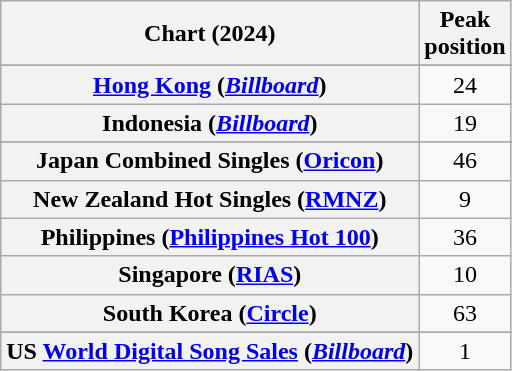<table class="wikitable sortable plainrowheaders" style="text-align:center">
<tr>
<th scope="col">Chart (2024)</th>
<th scope="col">Peak<br>position</th>
</tr>
<tr>
</tr>
<tr>
<th scope="row"><a href='#'>Hong Kong</a> (<em><a href='#'>Billboard</a></em>)</th>
<td>24</td>
</tr>
<tr>
<th scope="row">Indonesia (<em><a href='#'>Billboard</a></em>)</th>
<td>19</td>
</tr>
<tr>
</tr>
<tr>
<th scope="row">Japan Combined Singles (<a href='#'>Oricon</a>)</th>
<td>46</td>
</tr>
<tr>
<th scope="row">New Zealand Hot Singles (<a href='#'>RMNZ</a>)</th>
<td>9</td>
</tr>
<tr>
<th scope="row">Philippines (<a href='#'>Philippines Hot 100</a>)</th>
<td>36</td>
</tr>
<tr>
<th scope="row">Singapore (<a href='#'>RIAS</a>)</th>
<td>10</td>
</tr>
<tr>
<th scope="row">South Korea (<a href='#'>Circle</a>)</th>
<td>63</td>
</tr>
<tr>
</tr>
<tr>
</tr>
<tr>
</tr>
<tr>
</tr>
<tr>
<th scope="row">US <a href='#'>World Digital Song Sales</a> (<em><a href='#'>Billboard</a></em>)</th>
<td>1</td>
</tr>
</table>
